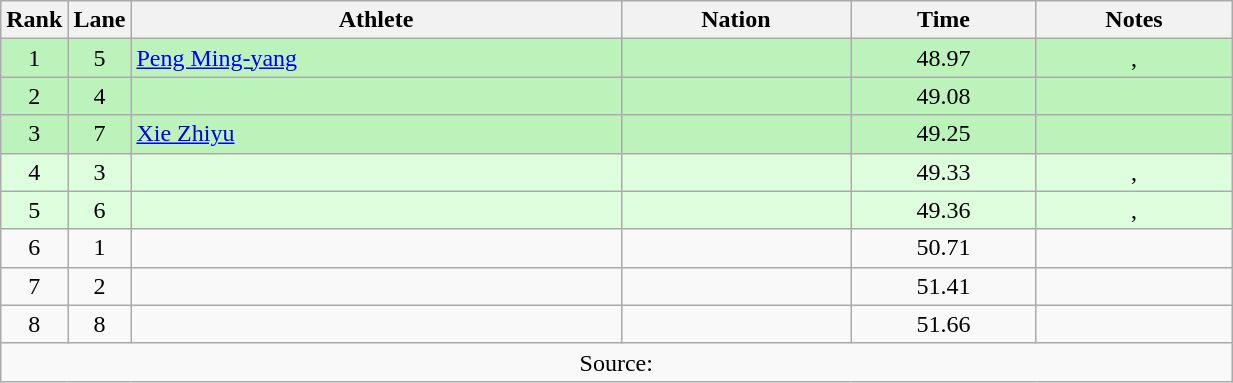<table class="wikitable sortable" style="text-align:center;width: 65%;">
<tr>
<th scope="col" style="width: 10px;">Rank</th>
<th scope="col" style="width: 10px;">Lane</th>
<th scope="col">Athlete</th>
<th scope="col">Nation</th>
<th scope="col">Time</th>
<th scope="col">Notes</th>
</tr>
<tr bgcolor=bbf3bb>
<td>1</td>
<td>5</td>
<td align=left><a href='#'>Peng Ming-yang</a></td>
<td align=left></td>
<td>48.97</td>
<td>, </td>
</tr>
<tr bgcolor=bbf3bb>
<td>2</td>
<td>4</td>
<td align=left></td>
<td align=left></td>
<td>49.08</td>
<td></td>
</tr>
<tr bgcolor=bbf3bb>
<td>3</td>
<td>7</td>
<td align=left><a href='#'>Xie Zhiyu</a></td>
<td align=left></td>
<td>49.25</td>
<td></td>
</tr>
<tr bgcolor=ddffdd>
<td>4</td>
<td>3</td>
<td align=left></td>
<td align=left></td>
<td>49.33</td>
<td>, </td>
</tr>
<tr bgcolor=ddffdd>
<td>5</td>
<td>6</td>
<td align=left></td>
<td align=left></td>
<td>49.36</td>
<td>, </td>
</tr>
<tr>
<td>6</td>
<td>1</td>
<td align=left></td>
<td align=left></td>
<td>50.71</td>
<td></td>
</tr>
<tr>
<td>7</td>
<td>2</td>
<td align=left></td>
<td align=left></td>
<td>51.41</td>
<td></td>
</tr>
<tr>
<td>8</td>
<td>8</td>
<td align=left></td>
<td align=left></td>
<td>51.66</td>
<td></td>
</tr>
<tr class="sortbottom">
<td colspan="6">Source:</td>
</tr>
</table>
